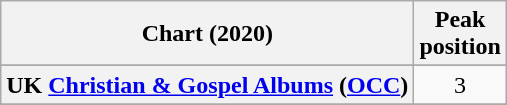<table class="wikitable sortable plainrowheaders" style="text-align:center">
<tr>
<th scope="col">Chart (2020)</th>
<th scope="col">Peak<br>position</th>
</tr>
<tr>
</tr>
<tr>
<th scope="row">UK <a href='#'>Christian & Gospel Albums</a> (<a href='#'>OCC</a>)</th>
<td>3</td>
</tr>
<tr>
</tr>
<tr>
</tr>
<tr>
</tr>
</table>
